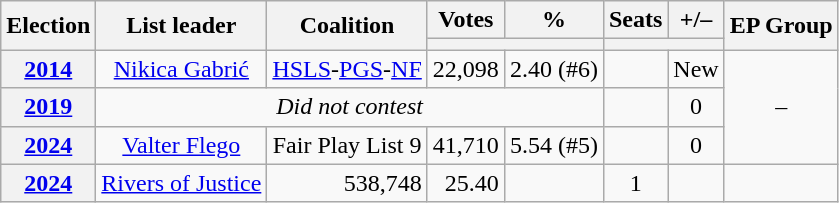<table class="wikitable" style="text-align:center;">
<tr>
<th rowspan=2>Election</th>
<th rowspan=2>List leader</th>
<th rowspan=2>Coalition</th>
<th>Votes</th>
<th>%</th>
<th>Seats</th>
<th>+/–</th>
<th rowspan=2>EP Group</th>
</tr>
<tr>
<th colspan=2></th>
<th colspan=2></th>
</tr>
<tr>
<th><a href='#'>2014</a></th>
<td><a href='#'>Nikica Gabrić</a></td>
<td><a href='#'>HSLS</a>-<a href='#'>PGS</a>-<a href='#'>NF</a></td>
<td>22,098</td>
<td>2.40 (#6)</td>
<td></td>
<td>New</td>
<td rowspan=3>–</td>
</tr>
<tr>
<th><a href='#'>2019</a></th>
<td colspan=4><em>Did not contest</em></td>
<td></td>
<td> 0</td>
</tr>
<tr>
<th><a href='#'>2024</a></th>
<td><a href='#'>Valter Flego</a></td>
<td>Fair Play List 9</td>
<td>41,710</td>
<td>5.54 (#5)</td>
<td></td>
<td> 0</td>
</tr>
<tr>
<th><a href='#'>2024</a></th>
<td><a href='#'>Rivers of Justice</a></td>
<td align=right>538,748</td>
<td align=right>25.40</td>
<td></td>
<td align=center> 1</td>
<td></td>
</tr>
</table>
